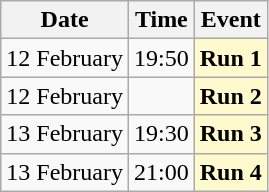<table class=wikitable>
<tr>
<th>Date</th>
<th>Time</th>
<th>Event</th>
</tr>
<tr>
<td>12 February</td>
<td>19:50</td>
<td style=background:lemonchiffon><strong>Run 1</strong></td>
</tr>
<tr>
<td>12 February</td>
<td></td>
<td style=background:lemonchiffon><strong>Run 2</strong></td>
</tr>
<tr>
<td>13 February</td>
<td>19:30</td>
<td style=background:lemonchiffon><strong>Run 3</strong></td>
</tr>
<tr>
<td>13 February</td>
<td>21:00</td>
<td style=background:lemonchiffon><strong>Run 4</strong></td>
</tr>
</table>
